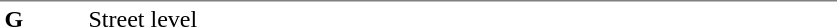<table table border=0 cellspacing=0 cellpadding=3>
<tr>
<td style="border-top:solid 1px gray;" width=50 valign=top><strong>G</strong></td>
<td style="border-top:solid 1px gray;" width=100 valign=top>Street level</td>
<td style="border-top:solid 1px gray;" width=390 valign=top></td>
</tr>
</table>
